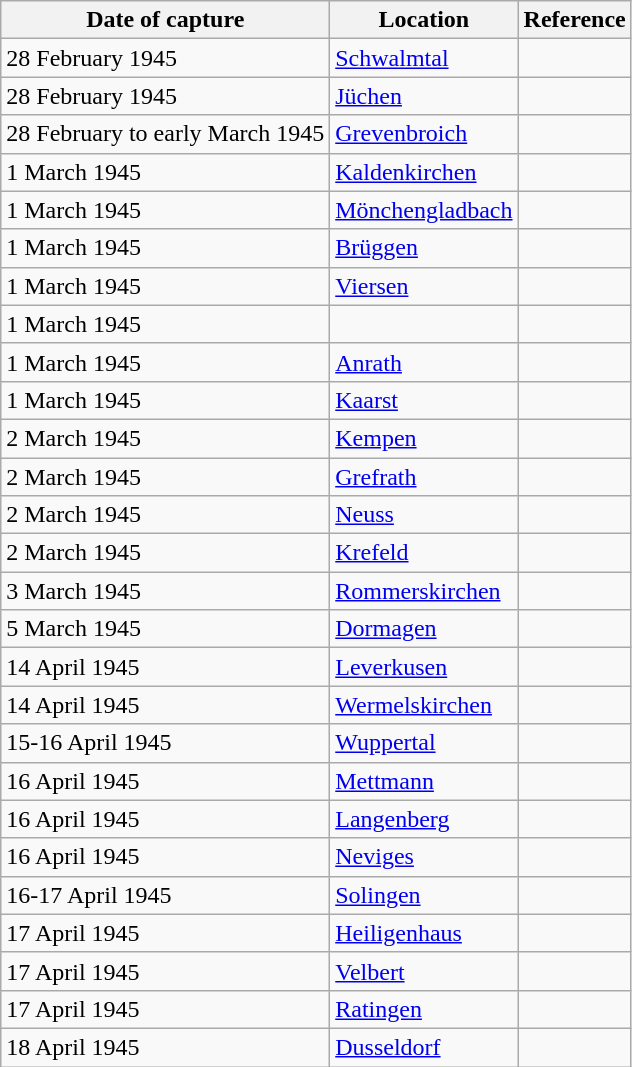<table class="wikitable">
<tr>
<th>Date of capture</th>
<th>Location</th>
<th>Reference</th>
</tr>
<tr>
<td>28 February 1945</td>
<td><a href='#'>Schwalmtal</a></td>
<td></td>
</tr>
<tr>
<td>28 February 1945</td>
<td><a href='#'>Jüchen</a></td>
<td></td>
</tr>
<tr>
<td>28 February to early March 1945</td>
<td><a href='#'>Grevenbroich</a></td>
<td></td>
</tr>
<tr>
<td>1 March 1945</td>
<td><a href='#'>Kaldenkirchen</a></td>
<td></td>
</tr>
<tr>
<td>1 March 1945</td>
<td><a href='#'>Mönchengladbach</a></td>
<td></td>
</tr>
<tr>
<td>1 March 1945</td>
<td><a href='#'>Brüggen</a></td>
<td></td>
</tr>
<tr>
<td>1 March 1945</td>
<td><a href='#'>Viersen</a></td>
<td></td>
</tr>
<tr>
<td>1 March 1945</td>
<td></td>
<td></td>
</tr>
<tr>
<td>1 March 1945</td>
<td><a href='#'>Anrath</a></td>
<td></td>
</tr>
<tr>
<td>1 March 1945</td>
<td><a href='#'>Kaarst</a></td>
<td></td>
</tr>
<tr>
<td>2 March 1945</td>
<td><a href='#'>Kempen</a></td>
<td></td>
</tr>
<tr>
<td>2 March 1945</td>
<td><a href='#'>Grefrath</a></td>
<td></td>
</tr>
<tr>
<td>2 March 1945</td>
<td><a href='#'>Neuss</a></td>
<td></td>
</tr>
<tr>
<td>2 March 1945</td>
<td><a href='#'>Krefeld</a></td>
<td></td>
</tr>
<tr>
<td>3 March 1945</td>
<td><a href='#'>Rommerskirchen</a></td>
<td></td>
</tr>
<tr>
<td>5 March 1945</td>
<td><a href='#'>Dormagen</a></td>
<td></td>
</tr>
<tr>
<td>14 April 1945</td>
<td><a href='#'>Leverkusen</a></td>
<td></td>
</tr>
<tr>
<td>14 April 1945</td>
<td><a href='#'>Wermelskirchen</a></td>
<td></td>
</tr>
<tr>
<td>15-16 April 1945</td>
<td><a href='#'>Wuppertal</a></td>
<td></td>
</tr>
<tr>
<td>16 April 1945</td>
<td><a href='#'>Mettmann</a></td>
<td></td>
</tr>
<tr>
<td>16 April 1945</td>
<td><a href='#'>Langenberg</a></td>
<td></td>
</tr>
<tr>
<td>16 April 1945</td>
<td><a href='#'>Neviges</a></td>
<td></td>
</tr>
<tr>
<td>16-17 April 1945</td>
<td><a href='#'>Solingen</a></td>
<td></td>
</tr>
<tr>
<td>17 April 1945</td>
<td><a href='#'>Heiligenhaus</a></td>
<td></td>
</tr>
<tr>
<td>17 April 1945</td>
<td><a href='#'>Velbert</a></td>
<td></td>
</tr>
<tr>
<td>17 April 1945</td>
<td><a href='#'>Ratingen</a></td>
<td></td>
</tr>
<tr>
<td>18 April 1945</td>
<td><a href='#'>Dusseldorf</a></td>
<td></td>
</tr>
</table>
